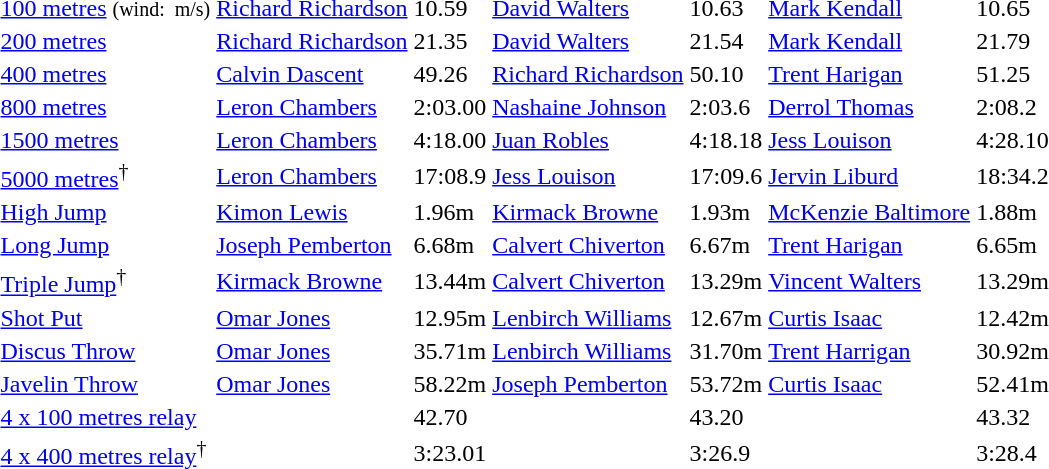<table>
<tr>
<td><a href='#'>100 metres</a> <small>(wind:  m/s)</small></td>
<td align=left><a href='#'>Richard Richardson</a> <br> </td>
<td>10.59</td>
<td align=left><a href='#'>David Walters</a> <br> </td>
<td>10.63</td>
<td align=left><a href='#'>Mark Kendall</a> <br> </td>
<td>10.65</td>
</tr>
<tr>
<td><a href='#'>200 metres</a></td>
<td align=left><a href='#'>Richard Richardson</a> <br> </td>
<td>21.35</td>
<td align=left><a href='#'>David Walters</a> <br> </td>
<td>21.54</td>
<td align=left><a href='#'>Mark Kendall</a> <br> </td>
<td>21.79</td>
</tr>
<tr>
<td><a href='#'>400 metres</a></td>
<td align=left><a href='#'>Calvin Dascent</a> <br> </td>
<td>49.26</td>
<td align=left><a href='#'>Richard Richardson</a> <br> </td>
<td>50.10</td>
<td align=left><a href='#'>Trent Harigan</a> <br> </td>
<td>51.25</td>
</tr>
<tr>
<td><a href='#'>800 metres</a></td>
<td align=left><a href='#'>Leron Chambers</a> <br> </td>
<td>2:03.00</td>
<td align=left><a href='#'>Nashaine Johnson</a> <br> </td>
<td>2:03.6</td>
<td align=left><a href='#'>Derrol Thomas</a> <br> </td>
<td>2:08.2</td>
</tr>
<tr>
<td><a href='#'>1500 metres</a></td>
<td align=left><a href='#'>Leron Chambers</a> <br> </td>
<td>4:18.00</td>
<td align=left><a href='#'>Juan Robles</a> <br> </td>
<td>4:18.18</td>
<td align=left><a href='#'>Jess Louison</a> <br> </td>
<td>4:28.10</td>
</tr>
<tr>
<td><a href='#'>5000 metres</a><sup>†</sup></td>
<td align=left><a href='#'>Leron Chambers</a> <br> </td>
<td>17:08.9</td>
<td align=left><a href='#'>Jess Louison</a> <br> </td>
<td>17:09.6</td>
<td align=left><a href='#'>Jervin Liburd</a> <br> </td>
<td>18:34.2</td>
</tr>
<tr>
<td><a href='#'>High Jump</a></td>
<td align=left><a href='#'>Kimon Lewis</a> <br> </td>
<td>1.96m</td>
<td align=left><a href='#'>Kirmack Browne</a> <br> </td>
<td>1.93m</td>
<td align=left><a href='#'>McKenzie Baltimore</a> <br> </td>
<td>1.88m</td>
</tr>
<tr>
<td><a href='#'>Long Jump</a></td>
<td align=left><a href='#'>Joseph Pemberton</a> <br> </td>
<td>6.68m</td>
<td align=left><a href='#'>Calvert Chiverton</a> <br> </td>
<td>6.67m</td>
<td align=left><a href='#'>Trent Harigan</a> <br> </td>
<td>6.65m</td>
</tr>
<tr>
<td><a href='#'>Triple Jump</a><sup>†</sup></td>
<td align=left><a href='#'>Kirmack Browne</a> <br> </td>
<td>13.44m</td>
<td align=left><a href='#'>Calvert Chiverton</a> <br> </td>
<td>13.29m</td>
<td align=left><a href='#'>Vincent Walters</a> <br> </td>
<td>13.29m</td>
</tr>
<tr>
<td><a href='#'>Shot Put</a></td>
<td align=left><a href='#'>Omar Jones</a> <br> </td>
<td>12.95m</td>
<td align=left><a href='#'>Lenbirch Williams</a> <br> </td>
<td>12.67m</td>
<td align=left><a href='#'>Curtis Isaac</a> <br> </td>
<td>12.42m</td>
</tr>
<tr>
<td><a href='#'>Discus Throw</a></td>
<td align=left><a href='#'>Omar Jones</a> <br> </td>
<td>35.71m</td>
<td align=left><a href='#'>Lenbirch Williams</a> <br> </td>
<td>31.70m</td>
<td align=left><a href='#'>Trent Harrigan</a> <br> </td>
<td>30.92m</td>
</tr>
<tr>
<td><a href='#'>Javelin Throw</a></td>
<td align=left><a href='#'>Omar Jones</a> <br> </td>
<td>58.22m</td>
<td align=left><a href='#'>Joseph Pemberton</a> <br> </td>
<td>53.72m</td>
<td align=left><a href='#'>Curtis Isaac</a> <br> </td>
<td>52.41m</td>
</tr>
<tr>
<td><a href='#'>4 x 100 metres relay</a></td>
<td></td>
<td>42.70</td>
<td></td>
<td>43.20</td>
<td></td>
<td>43.32</td>
</tr>
<tr>
<td><a href='#'>4 x 400 metres relay</a><sup>†</sup></td>
<td></td>
<td>3:23.01</td>
<td></td>
<td>3:26.9</td>
<td></td>
<td>3:28.4</td>
</tr>
</table>
